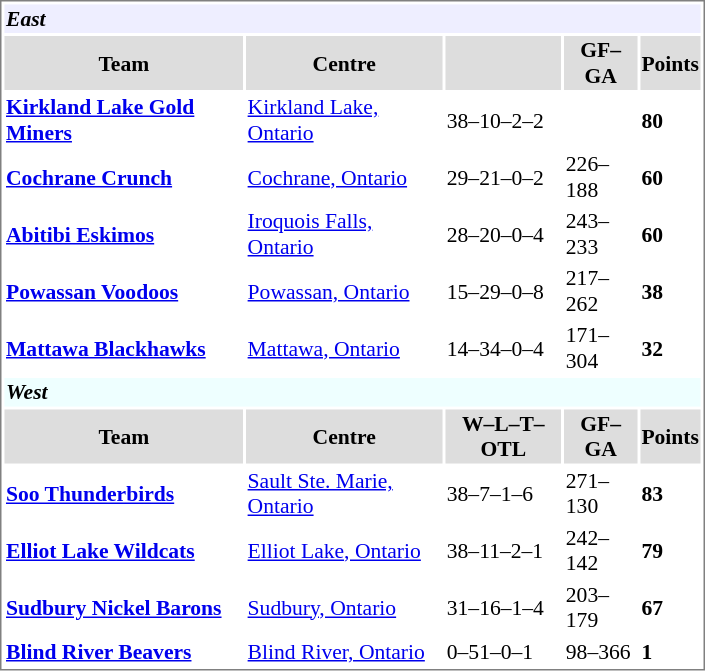<table cellpadding="0">
<tr align="left" style="vertical-align: top">
<td></td>
<td><br><table cellpadding="1" width="470px" style="font-size: 90%; border: 1px solid gray;">
<tr bgcolor="#eeeeff">
<td colspan="11"><strong><em>East</em></strong></td>
</tr>
<tr>
<th style="background: #DDDDDD;">Team</th>
<th style="background: #DDDDDD;">Centre</th>
<th style="background: #DDDDDD;"></th>
<th style="background: #DDDDDD;">GF–GA</th>
<th style="background: #DDDDDD;">Points</th>
</tr>
<tr>
<td><strong><a href='#'>Kirkland Lake Gold Miners</a></strong></td>
<td><a href='#'>Kirkland Lake, Ontario</a></td>
<td>38–10–2–2</td>
<td></td>
<td><strong>80</strong></td>
</tr>
<tr>
<td><strong><a href='#'>Cochrane Crunch</a></strong></td>
<td><a href='#'>Cochrane, Ontario</a></td>
<td>29–21–0–2</td>
<td>226–188</td>
<td><strong>60</strong></td>
</tr>
<tr>
<td><strong><a href='#'>Abitibi Eskimos</a></strong></td>
<td><a href='#'>Iroquois Falls, Ontario</a></td>
<td>28–20–0–4</td>
<td>243–233</td>
<td><strong>60</strong></td>
</tr>
<tr>
<td><strong><a href='#'>Powassan Voodoos</a></strong></td>
<td><a href='#'>Powassan, Ontario</a></td>
<td>15–29–0–8</td>
<td>217–262</td>
<td><strong>38</strong></td>
</tr>
<tr>
<td><strong><a href='#'>Mattawa Blackhawks</a></strong></td>
<td><a href='#'>Mattawa, Ontario</a></td>
<td>14–34–0–4</td>
<td>171–304</td>
<td><strong>32</strong></td>
</tr>
<tr bgcolor="#eeffff">
<td colspan="11"><strong><em>West</em></strong></td>
</tr>
<tr>
<th style="background: #DDDDDD;">Team</th>
<th style="background: #DDDDDD;">Centre</th>
<th style="background: #DDDDDD;">W–L–T–OTL</th>
<th style="background: #DDDDDD;">GF–GA</th>
<th style="background: #DDDDDD;">Points</th>
</tr>
<tr>
<td><strong><a href='#'>Soo Thunderbirds</a></strong></td>
<td><a href='#'>Sault Ste. Marie, Ontario</a></td>
<td>38–7–1–6</td>
<td>271–130</td>
<td><strong>83</strong></td>
</tr>
<tr>
<td><strong><a href='#'>Elliot Lake Wildcats</a></strong></td>
<td><a href='#'>Elliot Lake, Ontario</a></td>
<td>38–11–2–1</td>
<td>242–142</td>
<td><strong>79</strong></td>
</tr>
<tr>
<td><strong><a href='#'>Sudbury Nickel Barons</a></strong></td>
<td><a href='#'>Sudbury, Ontario</a></td>
<td>31–16–1–4</td>
<td>203–179</td>
<td><strong>67</strong></td>
</tr>
<tr>
<td><strong><a href='#'>Blind River Beavers</a></strong></td>
<td><a href='#'>Blind River, Ontario</a></td>
<td>0–51–0–1</td>
<td>98–366</td>
<td><strong>1</strong></td>
</tr>
</table>
</td>
</tr>
</table>
